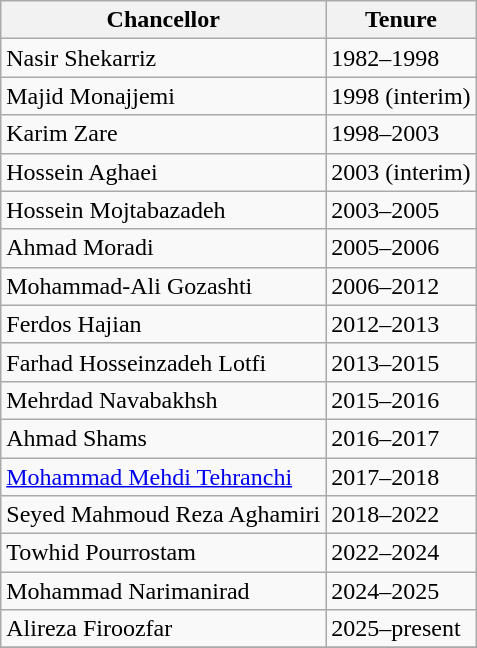<table class="wikitable">
<tr>
<th>Chancellor</th>
<th>Tenure</th>
</tr>
<tr>
<td>Nasir Shekarriz</td>
<td>1982–1998</td>
</tr>
<tr>
<td>Majid Monajjemi</td>
<td>1998 (interim)</td>
</tr>
<tr>
<td>Karim Zare</td>
<td>1998–2003</td>
</tr>
<tr>
<td>Hossein Aghaei</td>
<td>2003 (interim)</td>
</tr>
<tr>
<td>Hossein Mojtabazadeh</td>
<td>2003–2005</td>
</tr>
<tr>
<td>Ahmad Moradi</td>
<td>2005–2006</td>
</tr>
<tr>
<td>Mohammad-Ali Gozashti</td>
<td>2006–2012</td>
</tr>
<tr>
<td>Ferdos Hajian</td>
<td>2012–2013</td>
</tr>
<tr>
<td>Farhad Hosseinzadeh Lotfi</td>
<td>2013–2015</td>
</tr>
<tr>
<td>Mehrdad Navabakhsh</td>
<td>2015–2016</td>
</tr>
<tr>
<td>Ahmad Shams</td>
<td>2016–2017</td>
</tr>
<tr>
<td><a href='#'>Mohammad Mehdi Tehranchi</a></td>
<td>2017–2018</td>
</tr>
<tr>
<td>Seyed Mahmoud Reza Aghamiri</td>
<td>2018–2022</td>
</tr>
<tr>
<td>Towhid Pourrostam</td>
<td>2022–2024</td>
</tr>
<tr>
<td>Mohammad Narimanirad</td>
<td>2024–2025</td>
</tr>
<tr>
<td>Alireza Firoozfar</td>
<td>2025–present</td>
</tr>
<tr>
</tr>
</table>
